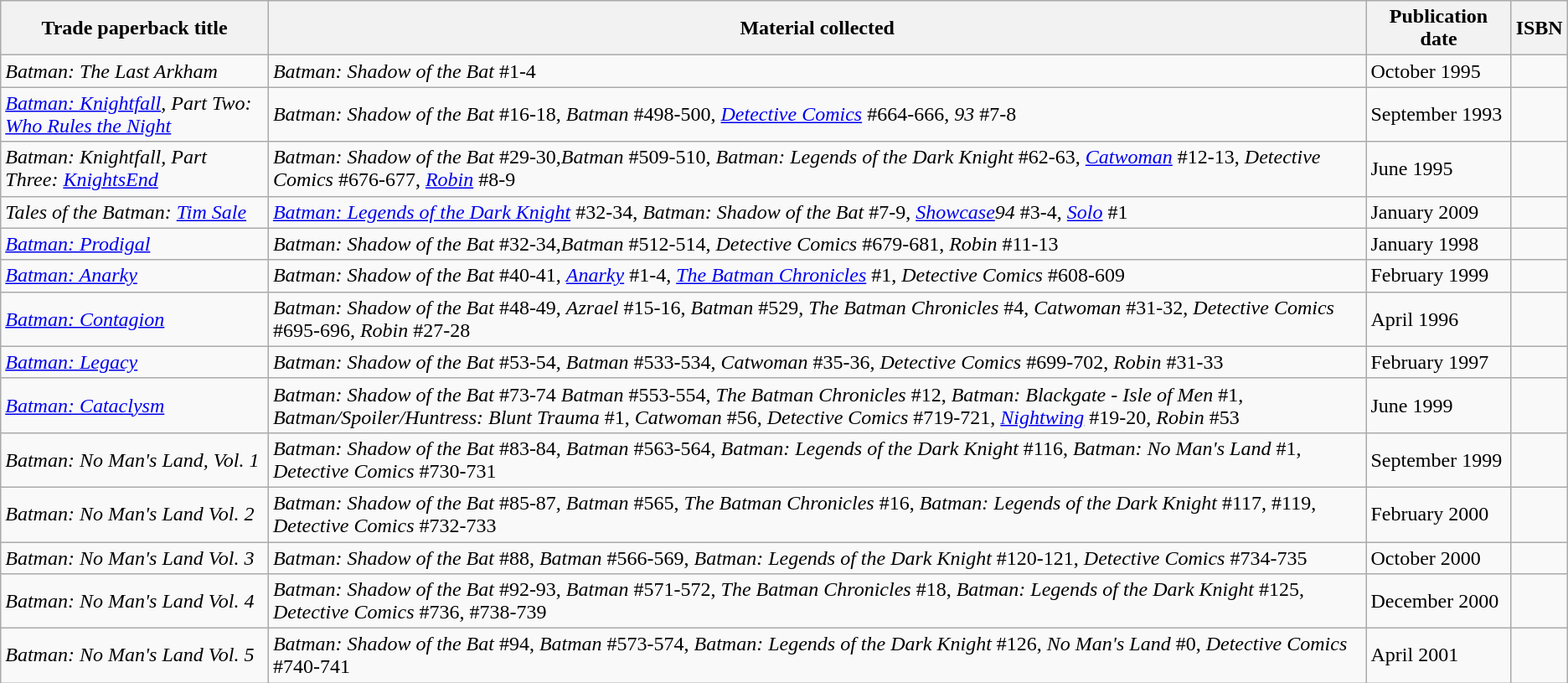<table class="wikitable">
<tr>
<th>Trade paperback title</th>
<th>Material collected</th>
<th>Publication date</th>
<th>ISBN</th>
</tr>
<tr>
<td><em>Batman: The Last Arkham</em></td>
<td><em>Batman: Shadow of the Bat</em> #1-4</td>
<td>October 1995</td>
<td></td>
</tr>
<tr>
<td><em><a href='#'>Batman: Knightfall</a>, Part Two: <a href='#'>Who Rules the Night</a></em></td>
<td><em>Batman: Shadow of the Bat</em> #16-18, <em>Batman</em> #498-500, <em><a href='#'>Detective Comics</a></em> #664-666, <em>93</em> #7-8</td>
<td style=white-space:nowrap>September 1993</td>
<td style=white-space:nowrap></td>
</tr>
<tr>
<td><em>Batman: Knightfall, Part Three: <a href='#'>KnightsEnd</a></em></td>
<td><em>Batman: Shadow of the Bat</em> #29-30,<em>Batman</em> #509-510, <em>Batman: Legends of the Dark Knight</em> #62-63,  <em><a href='#'>Catwoman</a></em> #12-13, <em>Detective Comics</em> #676-677, <em><a href='#'>Robin</a></em> #8-9</td>
<td>June 1995</td>
<td></td>
</tr>
<tr>
<td><em>Tales of the Batman: <a href='#'>Tim Sale</a></em></td>
<td><em><a href='#'>Batman: Legends of the Dark Knight</a></em> #32-34, <em>Batman: Shadow of the Bat</em> #7-9, <em><a href='#'>Showcase</a>94</em> #3-4, <em><a href='#'>Solo</a></em> #1</td>
<td>January 2009</td>
<td></td>
</tr>
<tr>
<td><em><a href='#'>Batman: Prodigal</a></em></td>
<td><em>Batman: Shadow of the Bat</em> #32-34,<em>Batman</em> #512-514,  <em>Detective Comics</em> #679-681, <em>Robin</em> #11-13</td>
<td>January 1998</td>
<td></td>
</tr>
<tr>
<td><em><a href='#'>Batman: Anarky</a></em></td>
<td><em>Batman: Shadow of the Bat</em> #40-41, <em><a href='#'>Anarky</a></em> #1-4, <em><a href='#'>The Batman Chronicles</a></em> #1,  <em>Detective Comics</em> #608-609</td>
<td>February 1999</td>
<td></td>
</tr>
<tr>
<td><em><a href='#'>Batman: Contagion</a></em></td>
<td><em>Batman: Shadow of the Bat</em> #48-49, <em>Azrael</em> #15-16, <em>Batman</em> #529, <em>The Batman Chronicles</em> #4,  <em>Catwoman</em> #31-32, <em>Detective Comics</em> #695-696, <em>Robin</em> #27-28</td>
<td>April 1996</td>
<td></td>
</tr>
<tr>
<td><em><a href='#'>Batman: Legacy</a></em></td>
<td><em>Batman: Shadow of the Bat</em> #53-54, <em>Batman</em> #533-534, <em>Catwoman</em> #35-36, <em>Detective Comics</em> #699-702, <em>Robin</em> #31-33</td>
<td>February 1997</td>
<td></td>
</tr>
<tr>
<td><em><a href='#'>Batman: Cataclysm</a></em></td>
<td><em>Batman: Shadow of the Bat</em> #73-74 <em>Batman</em> #553-554, <em>The Batman Chronicles</em> #12, <em>Batman: Blackgate - Isle of Men</em> #1, <em>Batman/Spoiler/Huntress: Blunt Trauma</em> #1, <em>Catwoman</em> #56, <em>Detective Comics</em> #719-721, <em><a href='#'>Nightwing</a></em> #19-20, <em>Robin</em> #53</td>
<td>June 1999</td>
<td></td>
</tr>
<tr>
<td><em>Batman: No Man's Land, Vol. 1</em></td>
<td><em>Batman: Shadow of the Bat</em> #83-84, <em>Batman</em> #563-564, <em>Batman: Legends of the Dark Knight</em> #116, <em>Batman: No Man's Land</em> #1,  <em>Detective Comics</em> #730-731</td>
<td>September 1999</td>
<td></td>
</tr>
<tr>
<td><em>Batman: No Man's Land Vol. 2</em></td>
<td><em>Batman: Shadow of the Bat</em> #85-87, <em>Batman</em> #565, <em>The Batman Chronicles</em> #16, <em>Batman: Legends of the Dark Knight</em> #117, #119, <em>Detective Comics</em> #732-733</td>
<td>February 2000</td>
<td></td>
</tr>
<tr>
<td><em>Batman: No Man's Land Vol. 3</em></td>
<td><em>Batman: Shadow of the Bat</em> #88, <em>Batman</em> #566-569, <em>Batman: Legends of the Dark Knight</em> #120-121, <em>Detective Comics</em> #734-735</td>
<td>October 2000</td>
<td></td>
</tr>
<tr>
<td><em>Batman: No Man's Land Vol. 4</em></td>
<td><em>Batman: Shadow of the Bat</em> #92-93, <em>Batman</em> #571-572, <em>The Batman Chronicles</em> #18, <em>Batman: Legends of the Dark Knight</em> #125,  <em>Detective Comics</em> #736, #738-739</td>
<td>December 2000</td>
<td></td>
</tr>
<tr>
<td><em>Batman: No Man's Land Vol. 5</em></td>
<td><em>Batman: Shadow of the Bat</em> #94, <em>Batman</em> #573-574, <em>Batman: Legends of the Dark Knight</em> #126, <em>No Man's Land</em> #0, <em>Detective Comics</em> #740-741</td>
<td>April 2001</td>
<td></td>
</tr>
</table>
